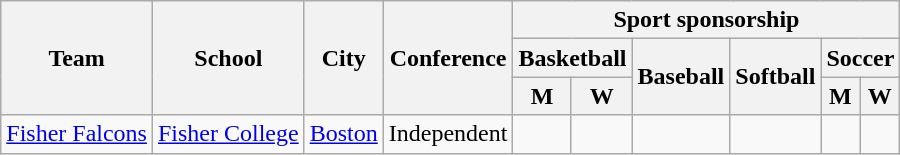<table class="sortable wikitable">
<tr>
<th rowspan=3>Team</th>
<th rowspan=3>School</th>
<th rowspan=3>City</th>
<th rowspan=3>Conference</th>
<th colspan=6>Sport sponsorship</th>
</tr>
<tr>
<th colspan=2>Basketball</th>
<th rowspan=2>Baseball</th>
<th rowspan=2>Softball</th>
<th colspan=2>Soccer</th>
</tr>
<tr>
<th>M</th>
<th>W</th>
<th>M</th>
<th>W</th>
</tr>
<tr>
<td><a href='#'>Fisher Falcons</a></td>
<td><a href='#'>Fisher College</a></td>
<td><a href='#'>Boston</a></td>
<td>Independent</td>
<td></td>
<td></td>
<td></td>
<td></td>
<td></td>
<td></td>
</tr>
</table>
